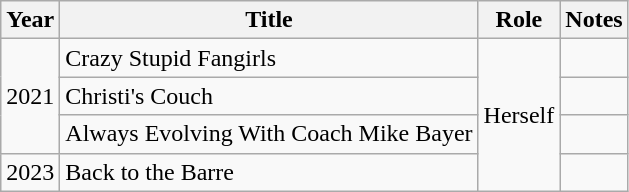<table class="wikitable unsortable">
<tr>
<th>Year</th>
<th>Title</th>
<th>Role</th>
<th>Notes</th>
</tr>
<tr>
<td rowspan="3">2021</td>
<td>Crazy Stupid Fangirls</td>
<td rowspan="4">Herself</td>
<td></td>
</tr>
<tr>
<td>Christi's Couch</td>
<td></td>
</tr>
<tr>
<td>Always Evolving With Coach Mike Bayer</td>
<td></td>
</tr>
<tr>
<td>2023</td>
<td>Back to the Barre</td>
<td></td>
</tr>
</table>
